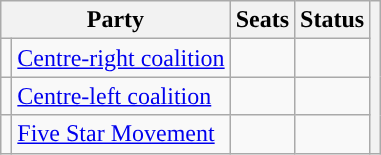<table class=wikitable>
<tr>
<th colspan=2>Party</th>
<th>Seats</th>
<th>Status</th>
<th rowspan=4></th>
</tr>
<tr>
<td style="color:inherit;background:"></td>
<td><a href='#'>Centre-right coalition</a></td>
<td></td>
<td></td>
</tr>
<tr>
<td style="color:inherit;background:"></td>
<td><a href='#'>Centre-left coalition</a></td>
<td></td>
<td></td>
</tr>
<tr>
<td style="color:inherit;background:"></td>
<td><a href='#'>Five Star Movement</a></td>
<td></td>
<td></td>
</tr>
</table>
